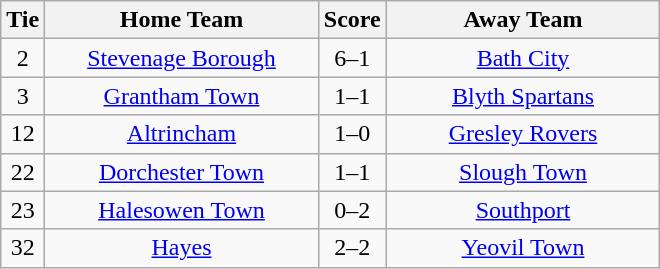<table class="wikitable" style="text-align:center;">
<tr>
<th width=20>Tie</th>
<th width=175>Home Team</th>
<th width=20>Score</th>
<th width=175>Away Team</th>
</tr>
<tr>
<td>2</td>
<td><a href='#'>Stevenage Borough</a></td>
<td>6–1</td>
<td><a href='#'>Bath City</a></td>
</tr>
<tr>
<td>3</td>
<td><a href='#'>Grantham Town</a></td>
<td>1–1</td>
<td><a href='#'>Blyth Spartans</a></td>
</tr>
<tr>
<td>12</td>
<td><a href='#'>Altrincham</a></td>
<td>1–0</td>
<td><a href='#'>Gresley Rovers</a></td>
</tr>
<tr>
<td>22</td>
<td><a href='#'>Dorchester Town</a></td>
<td>1–1</td>
<td><a href='#'>Slough Town</a></td>
</tr>
<tr>
<td>23</td>
<td><a href='#'>Halesowen Town</a></td>
<td>0–2</td>
<td><a href='#'>Southport</a></td>
</tr>
<tr>
<td>32</td>
<td><a href='#'>Hayes</a></td>
<td>2–2</td>
<td><a href='#'>Yeovil Town</a></td>
</tr>
</table>
